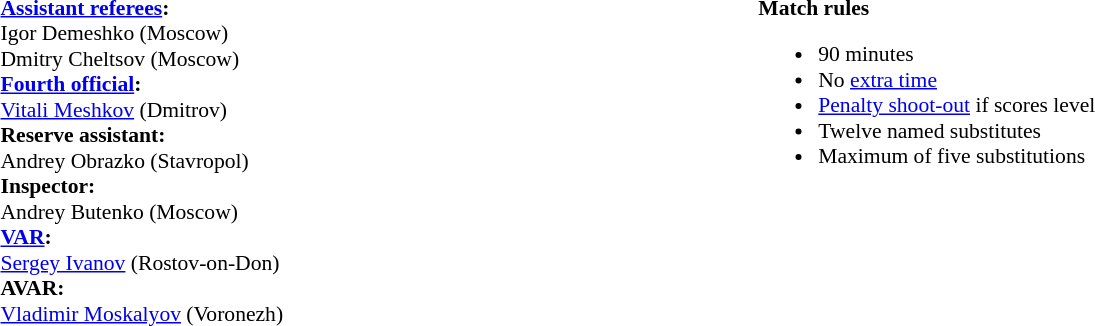<table style="width:100%; font-size:90%;">
<tr>
<td style="width:40%; vertical-align:top;"><br>
<strong><a href='#'>Assistant referees</a>:</strong>
<br>Igor Demeshko (Moscow)
<br>Dmitry Cheltsov (Moscow)
<br><strong><a href='#'>Fourth official</a>:</strong>
<br><a href='#'>Vitali Meshkov</a> (Dmitrov)
<br><strong>Reserve assistant:</strong>
<br>Andrey Obrazko (Stavropol)
<br><strong>Inspector:</strong>
<br>Andrey Butenko (Moscow)
<br><strong><a href='#'>VAR</a>:</strong>
<br><a href='#'>Sergey Ivanov</a> (Rostov-on-Don)
<br><strong>AVAR:</strong>
<br><a href='#'>Vladimir Moskalyov</a> (Voronezh)</td>
<td style="width:60%; vertical-align:top;"><br><strong>Match rules</strong><ul><li>90 minutes</li><li>No <a href='#'>extra time</a></li><li><a href='#'>Penalty shoot-out</a> if scores level</li><li>Twelve named substitutes</li><li>Maximum of five substitutions</li></ul></td>
</tr>
</table>
